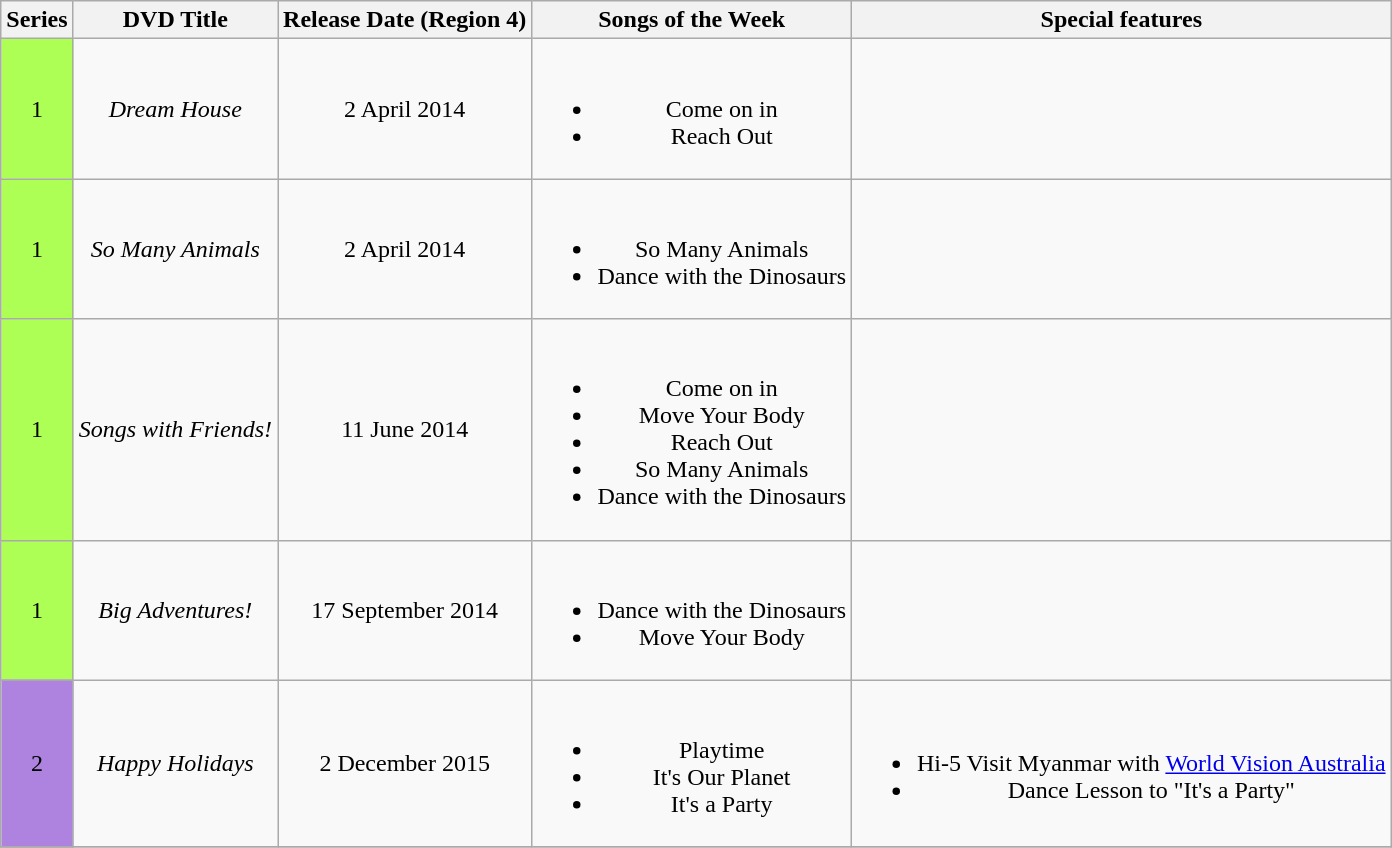<table class="wikitable">
<tr>
<th>Series</th>
<th>DVD Title</th>
<th>Release Date (Region 4)</th>
<th>Songs of the Week</th>
<th>Special features</th>
</tr>
<tr>
<td style="background:#ADFF56; height:10px; text-align:center">1</td>
<td style="text-align:center"><em>Dream House</em></td>
<td style="text-align:center">2 April 2014</td>
<td style="text-align:center"><br><ul><li>Come on in</li><li>Reach Out</li></ul></td>
<td></td>
</tr>
<tr>
<td style="background:#ADFF56; height:10px; text-align:center">1</td>
<td style="text-align:center"><em>So Many Animals</em></td>
<td style="text-align:center">2 April 2014</td>
<td style="text-align:center"><br><ul><li>So Many Animals</li><li>Dance with the Dinosaurs</li></ul></td>
<td></td>
</tr>
<tr>
<td style="background:#ADFF56; height:10px; text-align:center">1</td>
<td style="text-align:center"><em>Songs with Friends!</em></td>
<td style="text-align:center">11 June 2014</td>
<td style="text-align:center"><br><ul><li>Come on in</li><li>Move Your Body</li><li>Reach Out</li><li>So Many Animals</li><li>Dance with the Dinosaurs</li></ul></td>
<td></td>
</tr>
<tr>
<td style="background:#ADFF56; height:10px; text-align:center">1</td>
<td style="text-align:center"><em>Big Adventures!</em></td>
<td style="text-align:center">17 September 2014</td>
<td style="text-align:center"><br><ul><li>Dance with the Dinosaurs</li><li>Move Your Body</li></ul></td>
<td></td>
</tr>
<tr>
<td style="background:#AE83DF; height:10px; text-align:center">2</td>
<td style="text-align:center"><em>Happy Holidays</em></td>
<td style="text-align:center">2 December 2015</td>
<td style="text-align:center"><br><ul><li>Playtime</li><li>It's Our Planet</li><li>It's a Party</li></ul></td>
<td style="text-align:center"><br><ul><li>Hi-5 Visit Myanmar with <a href='#'>World Vision Australia</a></li><li>Dance Lesson to "It's a Party"</li></ul></td>
</tr>
<tr>
</tr>
</table>
